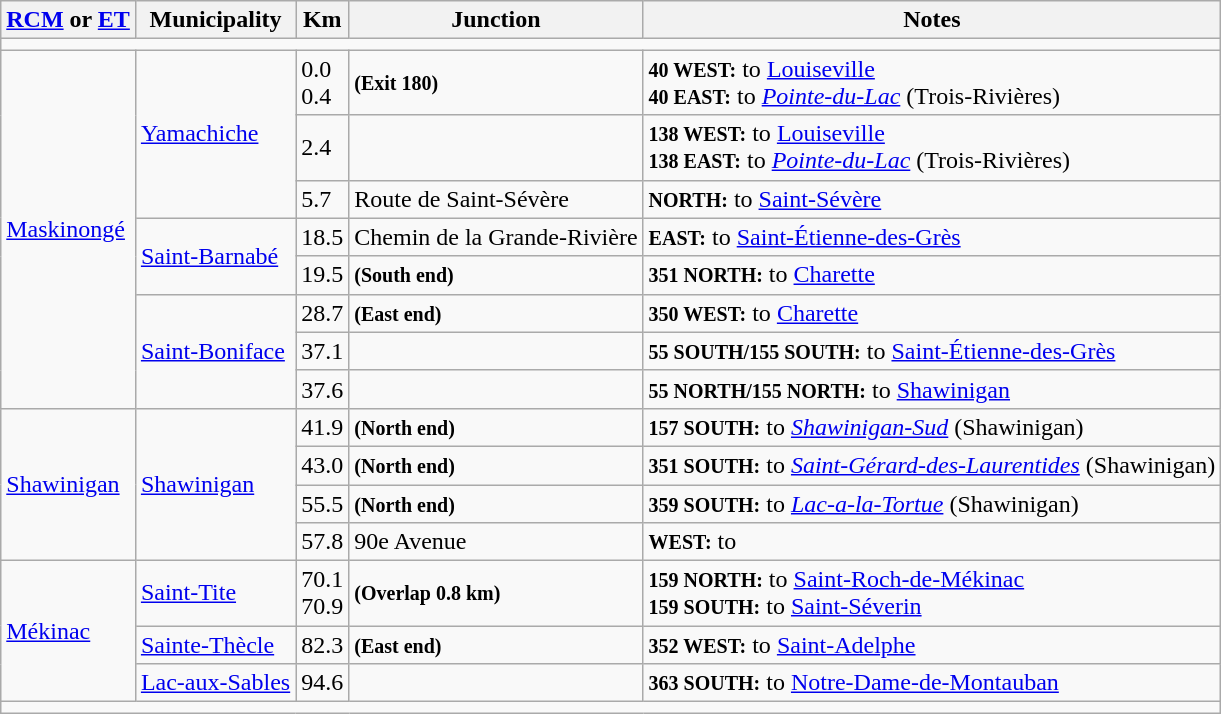<table class=wikitable>
<tr>
<th><a href='#'>RCM</a> or <a href='#'>ET</a></th>
<th>Municipality</th>
<th>Km</th>
<th>Junction</th>
<th>Notes</th>
</tr>
<tr>
<td colspan="5"></td>
</tr>
<tr>
<td rowspan="8"><a href='#'>Maskinongé</a></td>
<td rowspan="3"><a href='#'>Yamachiche</a></td>
<td>0.0 <br> 0.4</td>
<td> <small><strong>(Exit 180)</strong></small></td>
<td><small><strong>40 WEST:</strong></small> to <a href='#'>Louiseville</a> <br> <small><strong>40 EAST:</strong></small> to <em><a href='#'>Pointe-du-Lac</a></em> (Trois-Rivières)</td>
</tr>
<tr>
<td>2.4</td>
<td></td>
<td><small><strong>138 WEST:</strong></small> to <a href='#'>Louiseville</a> <br> <small><strong>138 EAST:</strong></small> to <em><a href='#'>Pointe-du-Lac</a></em> (Trois-Rivières)</td>
</tr>
<tr>
<td>5.7</td>
<td>Route de Saint-Sévère</td>
<td><small><strong>NORTH:</strong></small> to <a href='#'>Saint-Sévère</a></td>
</tr>
<tr>
<td rowspan="2"><a href='#'>Saint-Barnabé</a></td>
<td>18.5</td>
<td>Chemin de la Grande-Rivière</td>
<td><small><strong>EAST:</strong></small> to <a href='#'>Saint-Étienne-des-Grès</a></td>
</tr>
<tr>
<td>19.5</td>
<td> <small><strong>(South end)</strong></small></td>
<td><small><strong>351 NORTH:</strong></small> to <a href='#'>Charette</a></td>
</tr>
<tr>
<td rowspan="3"><a href='#'>Saint-Boniface</a></td>
<td>28.7</td>
<td> <small><strong>(East end)</strong></small></td>
<td><small><strong>350 WEST:</strong></small> to <a href='#'>Charette</a></td>
</tr>
<tr>
<td>37.1</td>
<td></td>
<td><small><strong>55 SOUTH/155 SOUTH:</strong></small> to <a href='#'>Saint-Étienne-des-Grès</a></td>
</tr>
<tr>
<td>37.6</td>
<td></td>
<td><small><strong>55 NORTH/155 NORTH:</strong></small> to <a href='#'>Shawinigan</a></td>
</tr>
<tr>
<td rowspan="4"><a href='#'>Shawinigan</a></td>
<td rowspan="4"><a href='#'>Shawinigan</a></td>
<td>41.9</td>
<td> <small><strong>(North end)</strong></small></td>
<td><small><strong>157 SOUTH:</strong></small> to <em><a href='#'>Shawinigan-Sud</a></em> (Shawinigan)</td>
</tr>
<tr>
<td>43.0</td>
<td> <small><strong>(North end)</strong></small></td>
<td><small><strong>351 SOUTH:</strong></small> to <em><a href='#'>Saint-Gérard-des-Laurentides</a></em> (Shawinigan)</td>
</tr>
<tr>
<td>55.5</td>
<td> <small><strong>(North end)</strong></small></td>
<td><small><strong>359 SOUTH:</strong></small> to <em><a href='#'>Lac-a-la-Tortue</a></em> (Shawinigan)</td>
</tr>
<tr>
<td>57.8</td>
<td>90e Avenue</td>
<td><small><strong>WEST:</strong></small> to </td>
</tr>
<tr>
<td rowspan="3"><a href='#'>Mékinac</a></td>
<td><a href='#'>Saint-Tite</a></td>
<td>70.1 <br> 70.9</td>
<td> <small><strong>(Overlap 0.8 km)</strong></small></td>
<td><small><strong>159 NORTH:</strong></small> to <a href='#'>Saint-Roch-de-Mékinac</a> <br> <small><strong>159 SOUTH:</strong></small> to <a href='#'>Saint-Séverin</a></td>
</tr>
<tr>
<td><a href='#'>Sainte-Thècle</a></td>
<td>82.3</td>
<td> <small><strong>(East end)</strong></small></td>
<td><small><strong>352 WEST:</strong></small> to <a href='#'>Saint-Adelphe</a></td>
</tr>
<tr>
<td><a href='#'>Lac-aux-Sables</a></td>
<td>94.6</td>
<td></td>
<td><small><strong>363 SOUTH:</strong></small> to <a href='#'>Notre-Dame-de-Montauban</a></td>
</tr>
<tr>
<td colspan="5"></td>
</tr>
</table>
